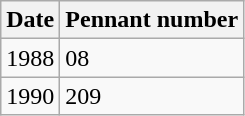<table class="wikitable">
<tr>
<th>Date</th>
<th>Pennant number</th>
</tr>
<tr>
<td>1988</td>
<td>08</td>
</tr>
<tr>
<td>1990</td>
<td>209</td>
</tr>
</table>
